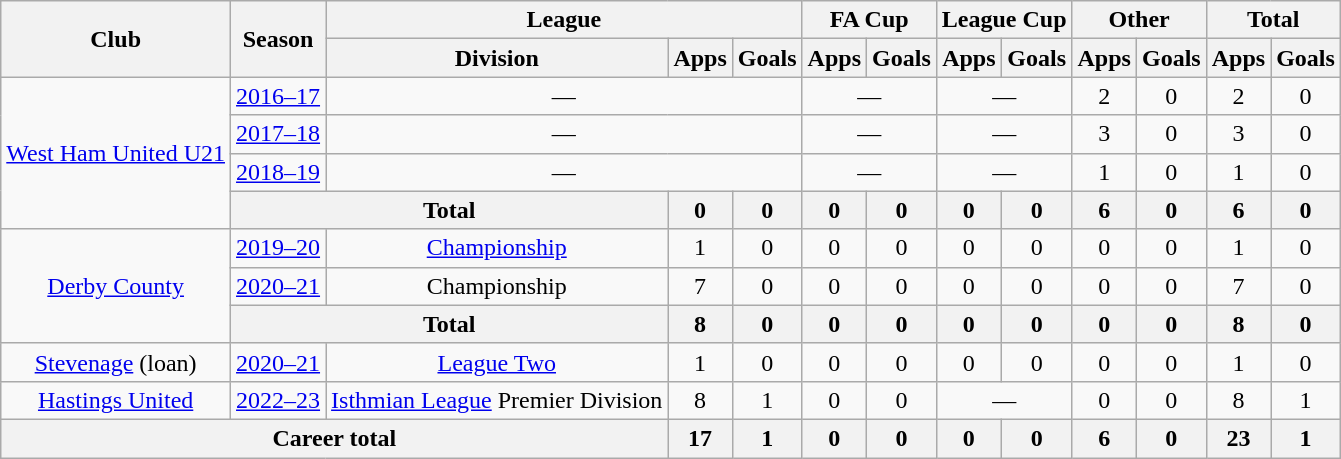<table class="wikitable" style="text-align: center;">
<tr>
<th rowspan="2">Club</th>
<th rowspan="2">Season</th>
<th colspan="3">League</th>
<th colspan="2">FA Cup</th>
<th colspan="2">League Cup</th>
<th colspan="2">Other</th>
<th colspan="2">Total</th>
</tr>
<tr>
<th>Division</th>
<th>Apps</th>
<th>Goals</th>
<th>Apps</th>
<th>Goals</th>
<th>Apps</th>
<th>Goals</th>
<th>Apps</th>
<th>Goals</th>
<th>Apps</th>
<th>Goals</th>
</tr>
<tr>
<td rowspan="4"><a href='#'>West Ham United U21</a></td>
<td><a href='#'>2016–17</a></td>
<td colspan="3">—</td>
<td colspan="2">—</td>
<td colspan="2">—</td>
<td>2</td>
<td>0</td>
<td>2</td>
<td>0</td>
</tr>
<tr>
<td><a href='#'>2017–18</a></td>
<td colspan="3">—</td>
<td colspan="2">—</td>
<td colspan="2">—</td>
<td>3</td>
<td>0</td>
<td>3</td>
<td>0</td>
</tr>
<tr>
<td><a href='#'>2018–19</a></td>
<td colspan="3">—</td>
<td colspan="2">—</td>
<td colspan="2">—</td>
<td>1</td>
<td>0</td>
<td>1</td>
<td>0</td>
</tr>
<tr>
<th colspan="2">Total</th>
<th>0</th>
<th>0</th>
<th>0</th>
<th>0</th>
<th>0</th>
<th>0</th>
<th>6</th>
<th>0</th>
<th>6</th>
<th>0</th>
</tr>
<tr>
<td rowspan="3"><a href='#'>Derby County</a></td>
<td><a href='#'>2019–20</a></td>
<td><a href='#'>Championship</a></td>
<td>1</td>
<td>0</td>
<td>0</td>
<td>0</td>
<td>0</td>
<td>0</td>
<td>0</td>
<td>0</td>
<td>1</td>
<td>0</td>
</tr>
<tr>
<td><a href='#'>2020–21</a></td>
<td>Championship</td>
<td>7</td>
<td>0</td>
<td>0</td>
<td>0</td>
<td>0</td>
<td>0</td>
<td>0</td>
<td>0</td>
<td>7</td>
<td>0</td>
</tr>
<tr>
<th colspan="2">Total</th>
<th>8</th>
<th>0</th>
<th>0</th>
<th>0</th>
<th>0</th>
<th>0</th>
<th>0</th>
<th>0</th>
<th>8</th>
<th>0</th>
</tr>
<tr>
<td><a href='#'>Stevenage</a> (loan)</td>
<td><a href='#'>2020–21</a></td>
<td><a href='#'>League Two</a></td>
<td>1</td>
<td>0</td>
<td>0</td>
<td>0</td>
<td>0</td>
<td>0</td>
<td>0</td>
<td>0</td>
<td>1</td>
<td>0</td>
</tr>
<tr>
<td><a href='#'>Hastings United</a></td>
<td><a href='#'>2022–23</a></td>
<td><a href='#'>Isthmian League</a> Premier Division</td>
<td>8</td>
<td>1</td>
<td>0</td>
<td>0</td>
<td colspan="2">—</td>
<td>0</td>
<td>0</td>
<td>8</td>
<td>1</td>
</tr>
<tr>
<th colspan="3">Career total</th>
<th>17</th>
<th>1</th>
<th>0</th>
<th>0</th>
<th>0</th>
<th>0</th>
<th>6</th>
<th>0</th>
<th>23</th>
<th>1</th>
</tr>
</table>
